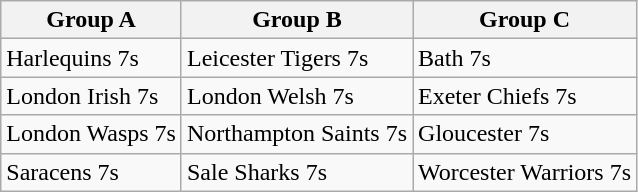<table class="wikitable">
<tr>
<th>Group A</th>
<th>Group B</th>
<th>Group C</th>
</tr>
<tr>
<td>Harlequins 7s</td>
<td>Leicester Tigers 7s</td>
<td>Bath 7s</td>
</tr>
<tr>
<td>London Irish 7s</td>
<td>London Welsh 7s</td>
<td>Exeter Chiefs 7s</td>
</tr>
<tr>
<td>London Wasps 7s</td>
<td>Northampton Saints 7s</td>
<td>Gloucester 7s</td>
</tr>
<tr>
<td>Saracens 7s</td>
<td>Sale Sharks 7s</td>
<td>Worcester Warriors 7s</td>
</tr>
</table>
